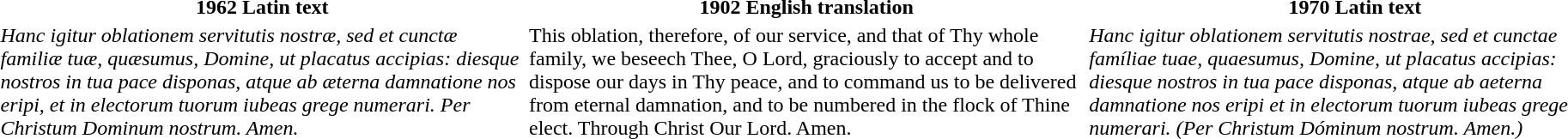<table>
<tr>
<th>1962 Latin text</th>
<th>1902 English translation</th>
<th>1970 Latin text</th>
</tr>
<tr>
<td><em>Hanc igitur oblationem servitutis nostræ, sed et cunctæ familiæ tuæ, quæsumus, Domine, ut placatus accipias: diesque nostros in tua pace disponas, atque ab æterna damnatione nos eripi, et in electorum tuorum iubeas grege numerari. Per Christum Dominum nostrum. Amen.</em></td>
<td>This oblation, therefore, of our service, and that of Thy whole family, we beseech Thee, O Lord,  graciously to accept and to dispose our days in Thy peace, and to command us to be delivered from eternal damnation, and to be numbered in the flock of Thine elect.  Through Christ Our Lord.  Amen.</td>
<td><em>Hanc igitur oblationem servitutis nostrae, sed et cunctae famíliae tuae, quaesumus, Domine, ut placatus accipias: diesque nostros in tua pace disponas, atque ab aeterna damnatione nos eripi et in electorum tuorum iubeas grege numerari. (Per Christum Dóminum nostrum. Amen.)</em></td>
</tr>
</table>
